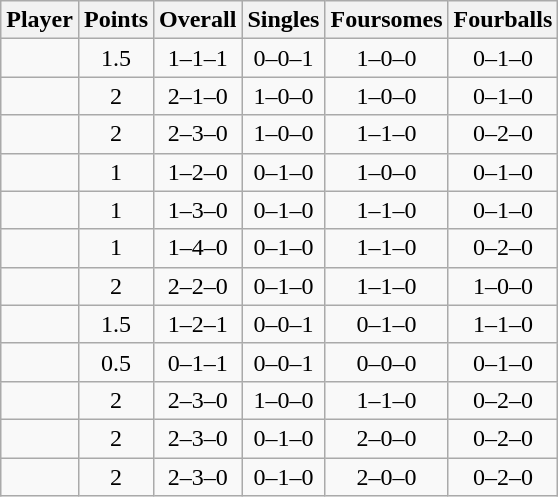<table class="wikitable sortable" style="text-align:center">
<tr>
<th>Player</th>
<th>Points</th>
<th>Overall</th>
<th>Singles</th>
<th>Foursomes</th>
<th>Fourballs</th>
</tr>
<tr>
<td align=left></td>
<td>1.5</td>
<td>1–1–1</td>
<td>0–0–1</td>
<td>1–0–0</td>
<td>0–1–0</td>
</tr>
<tr>
<td align=left></td>
<td>2</td>
<td>2–1–0</td>
<td>1–0–0</td>
<td>1–0–0</td>
<td>0–1–0</td>
</tr>
<tr>
<td align=left></td>
<td>2</td>
<td>2–3–0</td>
<td>1–0–0</td>
<td>1–1–0</td>
<td>0–2–0</td>
</tr>
<tr>
<td align=left></td>
<td>1</td>
<td>1–2–0</td>
<td>0–1–0</td>
<td>1–0–0</td>
<td>0–1–0</td>
</tr>
<tr>
<td align=left></td>
<td>1</td>
<td>1–3–0</td>
<td>0–1–0</td>
<td>1–1–0</td>
<td>0–1–0</td>
</tr>
<tr>
<td align=left></td>
<td>1</td>
<td>1–4–0</td>
<td>0–1–0</td>
<td>1–1–0</td>
<td>0–2–0</td>
</tr>
<tr>
<td align=left></td>
<td>2</td>
<td>2–2–0</td>
<td>0–1–0</td>
<td>1–1–0</td>
<td>1–0–0</td>
</tr>
<tr>
<td align=left></td>
<td>1.5</td>
<td>1–2–1</td>
<td>0–0–1</td>
<td>0–1–0</td>
<td>1–1–0</td>
</tr>
<tr>
<td align=left></td>
<td>0.5</td>
<td>0–1–1</td>
<td>0–0–1</td>
<td>0–0–0</td>
<td>0–1–0</td>
</tr>
<tr>
<td align=left></td>
<td>2</td>
<td>2–3–0</td>
<td>1–0–0</td>
<td>1–1–0</td>
<td>0–2–0</td>
</tr>
<tr>
<td align=left></td>
<td>2</td>
<td>2–3–0</td>
<td>0–1–0</td>
<td>2–0–0</td>
<td>0–2–0</td>
</tr>
<tr>
<td align=left></td>
<td>2</td>
<td>2–3–0</td>
<td>0–1–0</td>
<td>2–0–0</td>
<td>0–2–0</td>
</tr>
</table>
